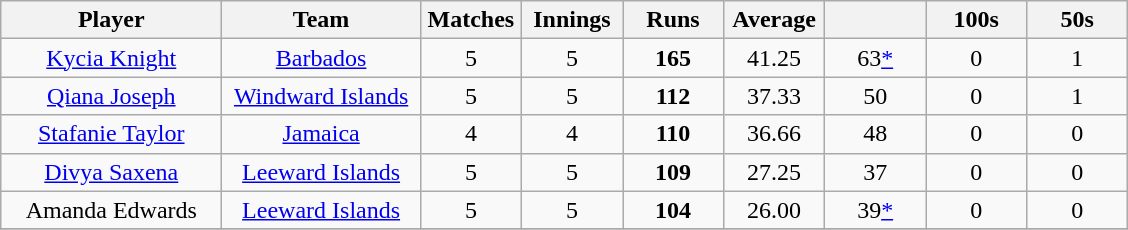<table class="wikitable" style="text-align:center;">
<tr>
<th width=140>Player</th>
<th width=125>Team</th>
<th width=60>Matches</th>
<th width=60>Innings</th>
<th width=60>Runs</th>
<th width=60>Average</th>
<th width=60></th>
<th width=60>100s</th>
<th width=60>50s</th>
</tr>
<tr>
<td><a href='#'>Kycia Knight</a></td>
<td><a href='#'>Barbados</a></td>
<td>5</td>
<td>5</td>
<td><strong>165</strong></td>
<td>41.25</td>
<td>63<a href='#'>*</a></td>
<td>0</td>
<td>1</td>
</tr>
<tr>
<td><a href='#'>Qiana Joseph</a></td>
<td><a href='#'>Windward Islands</a></td>
<td>5</td>
<td>5</td>
<td><strong>112</strong></td>
<td>37.33</td>
<td>50</td>
<td>0</td>
<td>1</td>
</tr>
<tr>
<td><a href='#'>Stafanie Taylor</a></td>
<td><a href='#'>Jamaica</a></td>
<td>4</td>
<td>4</td>
<td><strong>110</strong></td>
<td>36.66</td>
<td>48</td>
<td>0</td>
<td>0</td>
</tr>
<tr>
<td><a href='#'>Divya Saxena</a></td>
<td><a href='#'>Leeward Islands</a></td>
<td>5</td>
<td>5</td>
<td><strong>109</strong></td>
<td>27.25</td>
<td>37</td>
<td>0</td>
<td>0</td>
</tr>
<tr>
<td>Amanda Edwards</td>
<td><a href='#'>Leeward Islands</a></td>
<td>5</td>
<td>5</td>
<td><strong>104</strong></td>
<td>26.00</td>
<td>39<a href='#'>*</a></td>
<td>0</td>
<td>0</td>
</tr>
<tr>
</tr>
</table>
